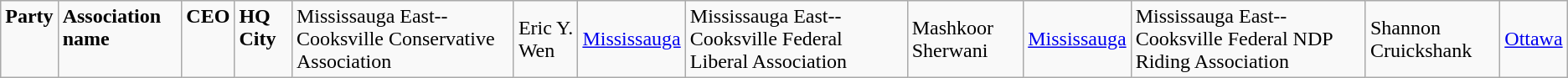<table class="wikitable">
<tr>
<td colspan="2" rowspan="1" align="left" valign="top"><strong>Party</strong></td>
<td valign="top"><strong>Association name</strong></td>
<td valign="top"><strong>CEO</strong></td>
<td valign="top"><strong>HQ City </strong><br></td>
<td>Mississauga East--Cooksville Conservative Association</td>
<td>Eric Y. Wen</td>
<td><a href='#'>Mississauga</a><br></td>
<td>Mississauga East--Cooksville Federal Liberal Association</td>
<td>Mashkoor Sherwani</td>
<td><a href='#'>Mississauga</a><br></td>
<td>Mississauga East--Cooksville Federal NDP Riding Association</td>
<td>Shannon Cruickshank</td>
<td><a href='#'>Ottawa</a></td>
</tr>
</table>
